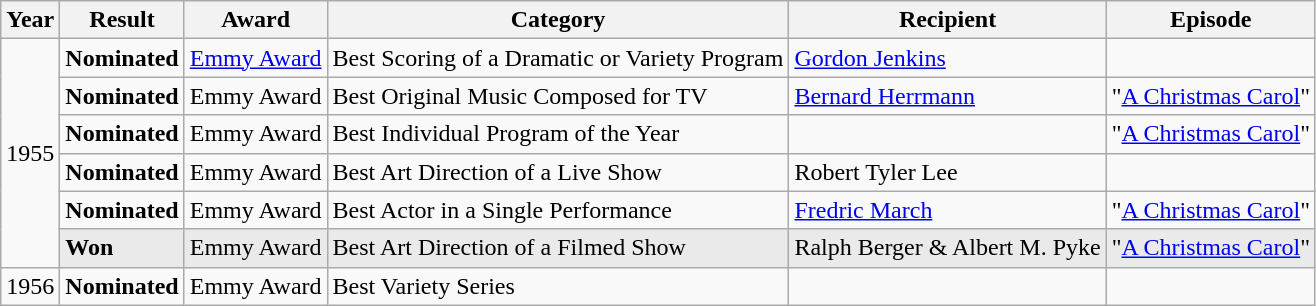<table class="wikitable">
<tr>
<th>Year</th>
<th>Result</th>
<th>Award</th>
<th>Category</th>
<th>Recipient</th>
<th>Episode</th>
</tr>
<tr>
<td rowspan=6>1955</td>
<td><strong>Nominated</strong></td>
<td><a href='#'>Emmy Award</a></td>
<td>Best Scoring of a Dramatic or Variety Program</td>
<td><a href='#'>Gordon Jenkins</a></td>
<td></td>
</tr>
<tr>
<td><strong>Nominated</strong></td>
<td>Emmy Award</td>
<td>Best Original Music Composed for TV</td>
<td><a href='#'>Bernard Herrmann</a></td>
<td>"<a href='#'>A Christmas Carol</a>"</td>
</tr>
<tr>
<td><strong>Nominated</strong></td>
<td>Emmy Award</td>
<td>Best Individual Program of the Year</td>
<td></td>
<td>"<a href='#'>A Christmas Carol</a>"</td>
</tr>
<tr>
<td><strong>Nominated</strong></td>
<td>Emmy Award</td>
<td>Best Art Direction of a Live Show</td>
<td>Robert Tyler Lee</td>
<td></td>
</tr>
<tr>
<td><strong>Nominated</strong></td>
<td>Emmy Award</td>
<td>Best Actor in a Single Performance</td>
<td><a href='#'>Fredric March</a></td>
<td>"<a href='#'>A Christmas Carol</a>"</td>
</tr>
<tr style="background-color: #EAEAEA;" |>
<td><strong>Won</strong></td>
<td>Emmy Award</td>
<td>Best Art Direction of a Filmed Show</td>
<td>Ralph Berger & Albert M. Pyke</td>
<td>"<a href='#'>A Christmas Carol</a>"</td>
</tr>
<tr>
<td>1956</td>
<td><strong>Nominated</strong></td>
<td>Emmy Award</td>
<td>Best Variety Series</td>
<td></td>
<td></td>
</tr>
</table>
